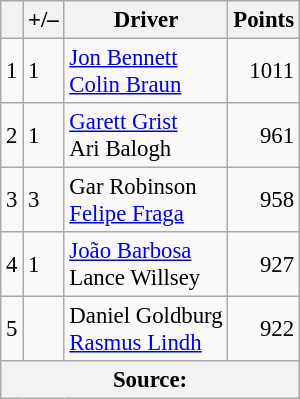<table class="wikitable" style="font-size: 95%;">
<tr>
<th scope="col"></th>
<th scope="col">+/–</th>
<th scope="col">Driver</th>
<th scope="col">Points</th>
</tr>
<tr>
<td align=center>1</td>
<td align="left"> 1</td>
<td> <a href='#'>Jon Bennett</a><br> <a href='#'>Colin Braun</a></td>
<td align=right>1011</td>
</tr>
<tr>
<td align=center>2</td>
<td align="left"> 1</td>
<td> <a href='#'>Garett Grist</a><br> Ari Balogh</td>
<td align=right>961</td>
</tr>
<tr>
<td align=center>3</td>
<td align="left"> 3</td>
<td> Gar Robinson<br> <a href='#'>Felipe Fraga</a></td>
<td align=right>958</td>
</tr>
<tr>
<td align=center>4</td>
<td align="left"> 1</td>
<td> <a href='#'>João Barbosa</a><br> Lance Willsey</td>
<td align=right>927</td>
</tr>
<tr>
<td align=center>5</td>
<td align="left"></td>
<td> Daniel Goldburg<br> <a href='#'>Rasmus Lindh</a></td>
<td align=right>922</td>
</tr>
<tr>
<th colspan=5>Source:</th>
</tr>
</table>
